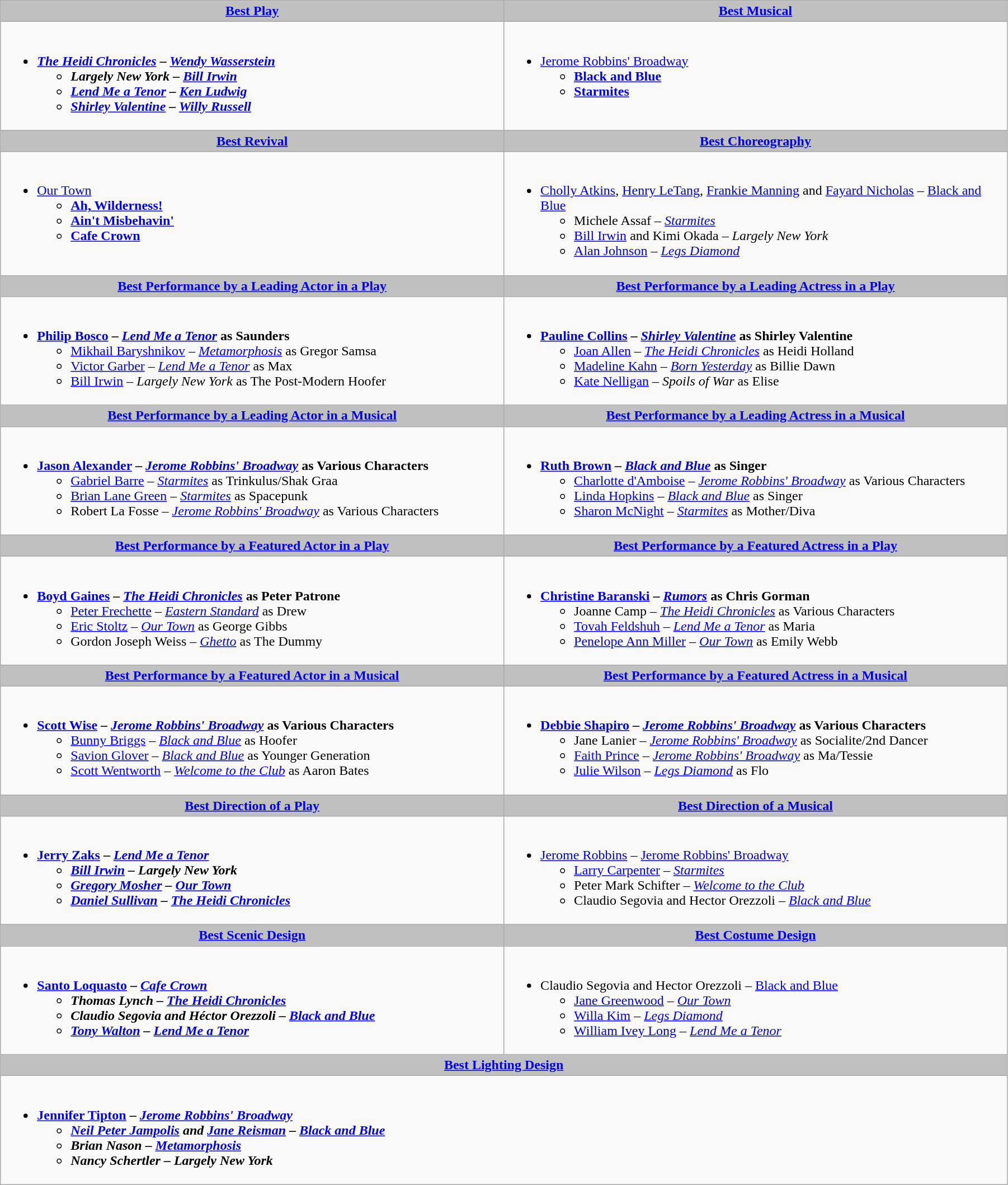<table class=wikitable width="95%">
<tr>
<th style="background:#C0C0C0;" ! width="50%"><a href='#'>Best Play</a></th>
<th style="background:#C0C0C0;" ! width="50%"><a href='#'>Best Musical</a></th>
</tr>
<tr>
<td valign="top"><br><ul><li><strong><em><a href='#'>The Heidi Chronicles</a><em> – <a href='#'>Wendy Wasserstein</a><strong><ul><li></em>Largely New York<em> – <a href='#'>Bill Irwin</a></li><li></em><a href='#'>Lend Me a Tenor</a><em> – <a href='#'>Ken Ludwig</a></li><li></em><a href='#'>Shirley Valentine</a><em> – <a href='#'>Willy Russell</a></li></ul></li></ul></td>
<td valign="top"><br><ul><li></em></strong><a href='#'>Jerome Robbins' Broadway</a><strong><em><ul><li></em><a href='#'>Black and Blue</a><em></li><li></em><a href='#'>Starmites</a><em></li></ul></li></ul></td>
</tr>
<tr>
<th style="background:#C0C0C0;" ! style="width="50%"><a href='#'>Best Revival</a></th>
<th style="background:#C0C0C0;" ! style="width="50%"><a href='#'>Best Choreography</a></th>
</tr>
<tr>
<td valign="top"><br><ul><li></em></strong><a href='#'>Our Town</a><strong><em><ul><li></em><a href='#'>Ah, Wilderness!</a><em></li><li></em><a href='#'>Ain't Misbehavin'</a><em></li><li></em><a href='#'>Cafe Crown</a><em></li></ul></li></ul></td>
<td valign="top"><br><ul><li></strong><a href='#'>Cholly Atkins</a>, <a href='#'>Henry LeTang</a>, <a href='#'>Frankie Manning</a> and <a href='#'>Fayard Nicholas</a> – </em><a href='#'>Black and Blue</a></em></strong><ul><li>Michele Assaf – <em><a href='#'>Starmites</a></em></li><li><a href='#'>Bill Irwin</a> and Kimi Okada – <em>Largely New York</em></li><li><a href='#'>Alan Johnson</a> – <em><a href='#'>Legs Diamond</a></em></li></ul></li></ul></td>
</tr>
<tr>
<th style="background:#C0C0C0;" ! style="width="50%"><a href='#'>Best Performance by a Leading Actor in a Play</a></th>
<th style="background:#C0C0C0;" ! style="width="50%"><a href='#'>Best Performance by a Leading Actress in a Play</a></th>
</tr>
<tr>
<td valign="top"><br><ul><li><strong><a href='#'>Philip Bosco</a> – <em><a href='#'>Lend Me a Tenor</a></em> as Saunders</strong><ul><li><a href='#'>Mikhail Baryshnikov</a> – <em><a href='#'>Metamorphosis</a></em> as Gregor Samsa</li><li><a href='#'>Victor Garber</a> – <em><a href='#'>Lend Me a Tenor</a></em> as Max</li><li><a href='#'>Bill Irwin</a> – <em>Largely New York</em> as The Post-Modern Hoofer</li></ul></li></ul></td>
<td valign="top"><br><ul><li><strong><a href='#'>Pauline Collins</a> – <em><a href='#'>Shirley Valentine</a></em> as Shirley Valentine</strong><ul><li><a href='#'>Joan Allen</a> – <em><a href='#'>The Heidi Chronicles</a></em> as Heidi Holland</li><li><a href='#'>Madeline Kahn</a> – <em><a href='#'>Born Yesterday</a></em> as Billie Dawn</li><li><a href='#'>Kate Nelligan</a> – <em>Spoils of War</em> as Elise</li></ul></li></ul></td>
</tr>
<tr>
<th style="background:#C0C0C0;" ! style="width="50%"><a href='#'>Best Performance by a Leading Actor in a Musical</a></th>
<th style="background:#C0C0C0;" ! style="width="50%"><a href='#'>Best Performance by a Leading Actress in a Musical</a></th>
</tr>
<tr>
<td valign="top"><br><ul><li><strong><a href='#'>Jason Alexander</a> – <em><a href='#'>Jerome Robbins' Broadway</a></em> as Various Characters</strong><ul><li><a href='#'>Gabriel Barre</a> – <em><a href='#'>Starmites</a></em> as Trinkulus/Shak Graa</li><li><a href='#'>Brian Lane Green</a> – <em><a href='#'>Starmites</a></em> as Spacepunk</li><li>Robert La Fosse – <em><a href='#'>Jerome Robbins' Broadway</a></em> as Various Characters</li></ul></li></ul></td>
<td valign="top"><br><ul><li><strong><a href='#'>Ruth Brown</a> – <em><a href='#'>Black and Blue</a></em> as Singer</strong><ul><li><a href='#'>Charlotte d'Amboise</a> – <em><a href='#'>Jerome Robbins' Broadway</a></em> as Various Characters</li><li><a href='#'>Linda Hopkins</a> – <em><a href='#'>Black and Blue</a></em> as Singer</li><li><a href='#'>Sharon McNight</a> – <em><a href='#'>Starmites</a></em> as Mother/Diva</li></ul></li></ul></td>
</tr>
<tr>
<th style="background:#C0C0C0;" ! style="width="50%"><a href='#'>Best Performance by a Featured Actor in a Play</a></th>
<th style="background:#C0C0C0;" ! style="width="50%"><a href='#'>Best Performance by a Featured Actress in a Play</a></th>
</tr>
<tr>
<td valign="top"><br><ul><li><strong><a href='#'>Boyd Gaines</a> – <em><a href='#'>The Heidi Chronicles</a></em> as Peter Patrone</strong><ul><li><a href='#'>Peter Frechette</a> – <em><a href='#'>Eastern Standard</a></em> as Drew</li><li><a href='#'>Eric Stoltz</a> – <em><a href='#'>Our Town</a></em> as George Gibbs</li><li>Gordon Joseph Weiss – <em><a href='#'>Ghetto</a></em> as The Dummy</li></ul></li></ul></td>
<td valign="top"><br><ul><li><strong><a href='#'>Christine Baranski</a> – <em><a href='#'>Rumors</a></em> as Chris Gorman</strong><ul><li>Joanne Camp – <em><a href='#'>The Heidi Chronicles</a></em> as Various Characters</li><li><a href='#'>Tovah Feldshuh</a> – <em><a href='#'>Lend Me a Tenor</a></em> as Maria</li><li><a href='#'>Penelope Ann Miller</a> – <em><a href='#'>Our Town</a></em> as Emily Webb</li></ul></li></ul></td>
</tr>
<tr>
<th style="background:#C0C0C0;" ! style="width="50%"><a href='#'>Best Performance by a Featured Actor in a Musical</a></th>
<th style="background:#C0C0C0;" ! style="width="50%"><a href='#'>Best Performance by a Featured Actress in a Musical</a></th>
</tr>
<tr>
<td valign="top"><br><ul><li><strong><a href='#'>Scott Wise</a> – <em><a href='#'>Jerome Robbins' Broadway</a></em> as Various Characters</strong><ul><li><a href='#'>Bunny Briggs</a> – <em><a href='#'>Black and Blue</a></em> as Hoofer</li><li><a href='#'>Savion Glover</a> – <em><a href='#'>Black and Blue</a></em> as Younger Generation</li><li><a href='#'>Scott Wentworth</a> – <em><a href='#'>Welcome to the Club</a></em> as Aaron Bates</li></ul></li></ul></td>
<td valign="top"><br><ul><li><strong><a href='#'>Debbie Shapiro</a> – <em><a href='#'>Jerome Robbins' Broadway</a></em> as Various Characters</strong><ul><li>Jane Lanier – <em><a href='#'>Jerome Robbins' Broadway</a></em> as Socialite/2nd Dancer</li><li><a href='#'>Faith Prince</a> – <em><a href='#'>Jerome Robbins' Broadway</a></em> as Ma/Tessie</li><li><a href='#'>Julie Wilson</a> – <em><a href='#'>Legs Diamond</a></em> as Flo</li></ul></li></ul></td>
</tr>
<tr>
<th style="background:#C0C0C0;" ! style="width="50%"><a href='#'>Best Direction of a Play</a></th>
<th style="background:#C0C0C0;" ! style="width="50%"><a href='#'>Best Direction of a Musical</a></th>
</tr>
<tr>
<td valign="top"><br><ul><li><strong><a href='#'>Jerry Zaks</a> – <em><a href='#'>Lend Me a Tenor</a><strong><em><ul><li><a href='#'>Bill Irwin</a> – </em>Largely New York<em></li><li><a href='#'>Gregory Mosher</a> – </em><a href='#'>Our Town</a><em></li><li><a href='#'>Daniel Sullivan</a> – </em><a href='#'>The Heidi Chronicles</a><em></li></ul></li></ul></td>
<td valign="top"><br><ul><li></strong><a href='#'>Jerome Robbins</a> – </em><a href='#'>Jerome Robbins' Broadway</a></em></strong><ul><li><a href='#'>Larry Carpenter</a> – <em><a href='#'>Starmites</a></em></li><li>Peter Mark Schifter – <em><a href='#'>Welcome to the Club</a></em></li><li>Claudio Segovia and Hector Orezzoli – <em><a href='#'>Black and Blue</a></em></li></ul></li></ul></td>
</tr>
<tr>
<th style="background:#C0C0C0;" ! style="width="50%"><a href='#'>Best Scenic Design</a></th>
<th style="background:#C0C0C0;" ! style="width="50%"><a href='#'>Best Costume Design</a></th>
</tr>
<tr>
<td valign="top"><br><ul><li><strong><a href='#'>Santo Loquasto</a> – <em><a href='#'>Cafe Crown</a><strong><em><ul><li>Thomas Lynch – </em><a href='#'>The Heidi Chronicles</a><em></li><li>Claudio Segovia and Héctor Orezzoli – </em><a href='#'>Black and Blue</a><em></li><li><a href='#'>Tony Walton</a> – </em><a href='#'>Lend Me a Tenor</a><em></li></ul></li></ul></td>
<td valign="top"><br><ul><li></strong>Claudio Segovia and Hector Orezzoli – </em><a href='#'>Black and Blue</a></em></strong><ul><li><a href='#'>Jane Greenwood</a> – <em><a href='#'>Our Town</a></em></li><li><a href='#'>Willa Kim</a> – <em><a href='#'>Legs Diamond</a></em></li><li><a href='#'>William Ivey Long</a> – <em><a href='#'>Lend Me a Tenor</a></em></li></ul></li></ul></td>
</tr>
<tr>
<th colspan="2" style="background:#C0C0C0;" ! style="width="50%"><a href='#'>Best Lighting Design</a></th>
</tr>
<tr>
<td colspan="2" valign="top"><br><ul><li><strong><a href='#'>Jennifer Tipton</a> – <em><a href='#'>Jerome Robbins' Broadway</a><strong><em><ul><li><a href='#'>Neil Peter Jampolis</a> and <a href='#'>Jane Reisman</a> – </em><a href='#'>Black and Blue</a><em></li><li>Brian Nason – </em><a href='#'>Metamorphosis</a><em></li><li>Nancy Schertler – </em>Largely New York<em></li></ul></li></ul></td>
</tr>
</table>
